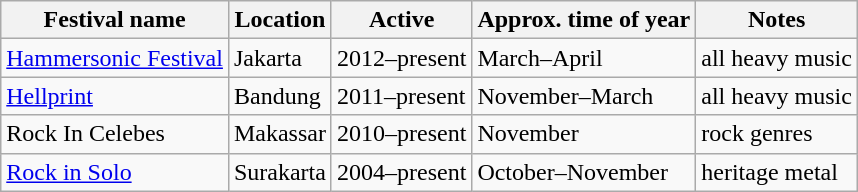<table class="wikitable sortable">
<tr>
<th>Festival name</th>
<th class="unsortable">Location</th>
<th>Active</th>
<th class="wikitable sortable">Approx. time of year</th>
<th class="unsortable">Notes</th>
</tr>
<tr>
<td><a href='#'>Hammersonic Festival</a></td>
<td>Jakarta</td>
<td>2012–present</td>
<td>March–April</td>
<td>all heavy music</td>
</tr>
<tr>
<td><a href='#'>Hellprint</a></td>
<td>Bandung</td>
<td>2011–present</td>
<td>November–March</td>
<td>all heavy music</td>
</tr>
<tr>
<td>Rock In Celebes</td>
<td>Makassar</td>
<td>2010–present</td>
<td>November</td>
<td>rock genres</td>
</tr>
<tr>
<td><a href='#'>Rock in Solo</a></td>
<td>Surakarta</td>
<td>2004–present</td>
<td>October–November</td>
<td>heritage metal</td>
</tr>
</table>
